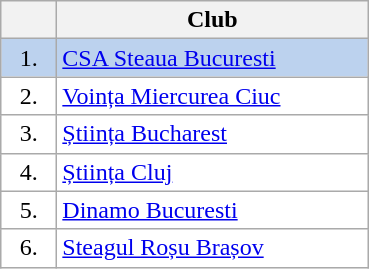<table class="wikitable">
<tr>
<th width="30"></th>
<th width="200">Club</th>
</tr>
<tr bgcolor="#BCD2EE" align="center">
<td>1.</td>
<td align="left"><a href='#'>CSA Steaua Bucuresti</a></td>
</tr>
<tr bgcolor="#FFFFFF" align="center">
<td>2.</td>
<td align="left"><a href='#'>Voința Miercurea Ciuc</a></td>
</tr>
<tr bgcolor="#FFFFFF" align="center">
<td>3.</td>
<td align="left"><a href='#'>Știința Bucharest</a></td>
</tr>
<tr bgcolor="#FFFFFF" align="center">
<td>4.</td>
<td align="left"><a href='#'>Știința Cluj</a></td>
</tr>
<tr bgcolor="#FFFFFF" align="center">
<td>5.</td>
<td align="left"><a href='#'>Dinamo Bucuresti</a></td>
</tr>
<tr bgcolor="#FFFFFF" align="center">
<td>6.</td>
<td align="left"><a href='#'>Steagul Roșu Brașov</a></td>
</tr>
</table>
